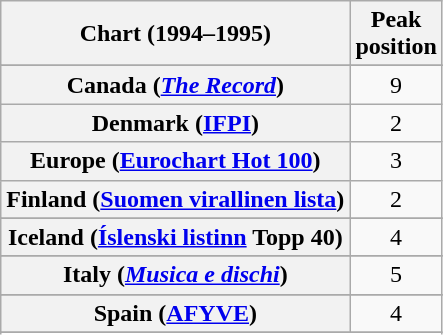<table class="wikitable sortable plainrowheaders" style="text-align:center">
<tr>
<th>Chart (1994–1995)</th>
<th>Peak<br>position</th>
</tr>
<tr>
</tr>
<tr>
</tr>
<tr>
</tr>
<tr>
</tr>
<tr>
</tr>
<tr>
<th scope="row">Canada (<em><a href='#'>The Record</a></em>)</th>
<td>9</td>
</tr>
<tr>
<th scope="row">Denmark (<a href='#'>IFPI</a>)</th>
<td>2</td>
</tr>
<tr>
<th scope="row">Europe (<a href='#'>Eurochart Hot 100</a>)</th>
<td>3</td>
</tr>
<tr>
<th scope="row">Finland (<a href='#'>Suomen virallinen lista</a>)</th>
<td>2</td>
</tr>
<tr>
</tr>
<tr>
</tr>
<tr>
<th scope="row">Iceland (<a href='#'>Íslenski listinn</a> Topp 40)</th>
<td>4</td>
</tr>
<tr>
</tr>
<tr>
<th scope="row">Italy (<em><a href='#'>Musica e dischi</a></em>)</th>
<td>5</td>
</tr>
<tr>
</tr>
<tr>
</tr>
<tr>
</tr>
<tr>
</tr>
<tr>
</tr>
<tr>
<th scope="row">Spain (<a href='#'>AFYVE</a>)</th>
<td>4</td>
</tr>
<tr>
</tr>
<tr>
</tr>
<tr>
</tr>
<tr>
</tr>
<tr>
</tr>
</table>
